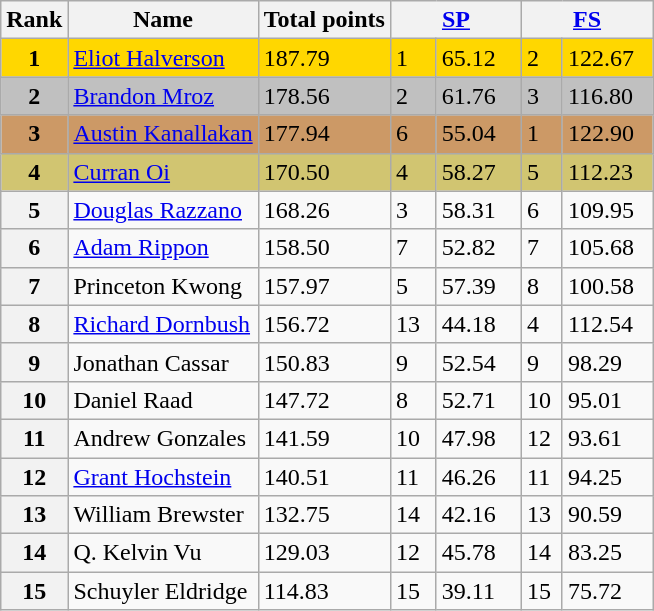<table class="wikitable">
<tr>
<th>Rank</th>
<th>Name</th>
<th>Total points</th>
<th colspan="2" width="80px"><a href='#'>SP</a></th>
<th colspan="2" width="80px"><a href='#'>FS</a></th>
</tr>
<tr bgcolor="gold">
<td align="center"><strong>1</strong></td>
<td><a href='#'>Eliot Halverson</a></td>
<td>187.79</td>
<td>1</td>
<td>65.12</td>
<td>2</td>
<td>122.67</td>
</tr>
<tr bgcolor="silver">
<td align="center"><strong>2</strong></td>
<td><a href='#'>Brandon Mroz</a></td>
<td>178.56</td>
<td>2</td>
<td>61.76</td>
<td>3</td>
<td>116.80</td>
</tr>
<tr bgcolor="cc9966">
<td align="center"><strong>3</strong></td>
<td><a href='#'>Austin Kanallakan</a></td>
<td>177.94</td>
<td>6</td>
<td>55.04</td>
<td>1</td>
<td>122.90</td>
</tr>
<tr bgcolor="#d1c571">
<td align="center"><strong>4</strong></td>
<td><a href='#'>Curran Oi</a></td>
<td>170.50</td>
<td>4</td>
<td>58.27</td>
<td>5</td>
<td>112.23</td>
</tr>
<tr>
<th>5</th>
<td><a href='#'>Douglas Razzano</a></td>
<td>168.26</td>
<td>3</td>
<td>58.31</td>
<td>6</td>
<td>109.95</td>
</tr>
<tr>
<th>6</th>
<td><a href='#'>Adam Rippon</a></td>
<td>158.50</td>
<td>7</td>
<td>52.82</td>
<td>7</td>
<td>105.68</td>
</tr>
<tr>
<th>7</th>
<td>Princeton Kwong</td>
<td>157.97</td>
<td>5</td>
<td>57.39</td>
<td>8</td>
<td>100.58</td>
</tr>
<tr>
<th>8</th>
<td><a href='#'>Richard Dornbush</a></td>
<td>156.72</td>
<td>13</td>
<td>44.18</td>
<td>4</td>
<td>112.54</td>
</tr>
<tr>
<th>9</th>
<td>Jonathan Cassar</td>
<td>150.83</td>
<td>9</td>
<td>52.54</td>
<td>9</td>
<td>98.29</td>
</tr>
<tr>
<th>10</th>
<td>Daniel Raad</td>
<td>147.72</td>
<td>8</td>
<td>52.71</td>
<td>10</td>
<td>95.01</td>
</tr>
<tr>
<th>11</th>
<td>Andrew Gonzales</td>
<td>141.59</td>
<td>10</td>
<td>47.98</td>
<td>12</td>
<td>93.61</td>
</tr>
<tr>
<th>12</th>
<td><a href='#'>Grant Hochstein</a></td>
<td>140.51</td>
<td>11</td>
<td>46.26</td>
<td>11</td>
<td>94.25</td>
</tr>
<tr>
<th>13</th>
<td>William Brewster</td>
<td>132.75</td>
<td>14</td>
<td>42.16</td>
<td>13</td>
<td>90.59</td>
</tr>
<tr>
<th>14</th>
<td>Q. Kelvin Vu</td>
<td>129.03</td>
<td>12</td>
<td>45.78</td>
<td>14</td>
<td>83.25</td>
</tr>
<tr>
<th>15</th>
<td>Schuyler Eldridge</td>
<td>114.83</td>
<td>15</td>
<td>39.11</td>
<td>15</td>
<td>75.72</td>
</tr>
</table>
